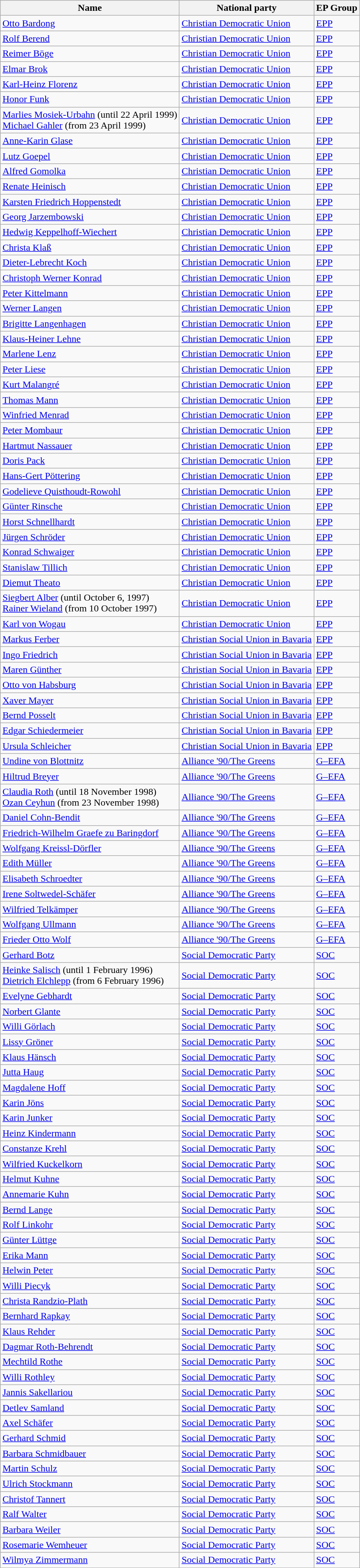<table class="sortable wikitable">
<tr>
<th>Name</th>
<th>National party</th>
<th>EP Group</th>
</tr>
<tr>
<td><a href='#'>Otto Bardong</a></td>
<td><a href='#'> Christian Democratic Union</a></td>
<td> <a href='#'>EPP</a></td>
</tr>
<tr>
<td><a href='#'>Rolf Berend</a></td>
<td><a href='#'> Christian Democratic Union</a></td>
<td> <a href='#'>EPP</a></td>
</tr>
<tr>
<td><a href='#'>Reimer Böge</a></td>
<td><a href='#'> Christian Democratic Union</a></td>
<td (European Parliament group)> <a href='#'>EPP</a></td>
</tr>
<tr>
<td><a href='#'>Elmar Brok</a></td>
<td><a href='#'> Christian Democratic Union</a></td>
<td (European Parliament group)> <a href='#'>EPP</a></td>
</tr>
<tr>
<td><a href='#'>Karl-Heinz Florenz</a></td>
<td><a href='#'> Christian Democratic Union</a></td>
<td> <a href='#'>EPP</a></td>
</tr>
<tr>
<td><a href='#'>Honor Funk</a></td>
<td><a href='#'> Christian Democratic Union</a></td>
<td> <a href='#'>EPP</a></td>
</tr>
<tr>
<td><a href='#'>Marlies Mosiek-Urbahn</a> (until 22 April 1999)<br><a href='#'>Michael Gahler</a> (from 23 April 1999)</td>
<td><a href='#'> Christian Democratic Union</a></td>
<td> <a href='#'>EPP</a></td>
</tr>
<tr>
<td><a href='#'>Anne-Karin Glase</a></td>
<td><a href='#'> Christian Democratic Union</a></td>
<td> <a href='#'>EPP</a></td>
</tr>
<tr>
<td><a href='#'>Lutz Goepel</a></td>
<td><a href='#'> Christian Democratic Union</a></td>
<td> <a href='#'>EPP</a></td>
</tr>
<tr>
<td><a href='#'>Alfred Gomolka</a></td>
<td><a href='#'> Christian Democratic Union</a></td>
<td> <a href='#'>EPP</a></td>
</tr>
<tr>
<td><a href='#'>Renate Heinisch</a></td>
<td><a href='#'> Christian Democratic Union</a></td>
<td> <a href='#'>EPP</a></td>
</tr>
<tr>
<td><a href='#'>Karsten Friedrich Hoppenstedt</a></td>
<td><a href='#'> Christian Democratic Union</a></td>
<td> <a href='#'>EPP</a></td>
</tr>
<tr>
<td><a href='#'>Georg Jarzembowski</a></td>
<td><a href='#'> Christian Democratic Union</a></td>
<td> <a href='#'>EPP</a></td>
</tr>
<tr>
<td><a href='#'>Hedwig Keppelhoff-Wiechert</a></td>
<td><a href='#'> Christian Democratic Union</a></td>
<td> <a href='#'>EPP</a></td>
</tr>
<tr>
<td><a href='#'>Christa Klaß</a></td>
<td><a href='#'> Christian Democratic Union</a></td>
<td> <a href='#'>EPP</a></td>
</tr>
<tr>
<td><a href='#'>Dieter-Lebrecht Koch</a></td>
<td><a href='#'> Christian Democratic Union</a></td>
<td> <a href='#'>EPP</a></td>
</tr>
<tr>
<td><a href='#'>Christoph Werner Konrad</a></td>
<td><a href='#'> Christian Democratic Union</a></td>
<td> <a href='#'>EPP</a></td>
</tr>
<tr>
<td><a href='#'>Peter Kittelmann</a></td>
<td><a href='#'> Christian Democratic Union</a></td>
<td> <a href='#'>EPP</a></td>
</tr>
<tr>
<td><a href='#'>Werner Langen</a></td>
<td><a href='#'> Christian Democratic Union</a></td>
<td> <a href='#'>EPP</a></td>
</tr>
<tr>
<td><a href='#'>Brigitte Langenhagen</a></td>
<td> <a href='#'>Christian Democratic Union</a></td>
<td> <a href='#'>EPP</a></td>
</tr>
<tr>
<td><a href='#'>Klaus-Heiner Lehne</a></td>
<td> <a href='#'>Christian Democratic Union</a></td>
<td> <a href='#'>EPP</a></td>
</tr>
<tr>
<td><a href='#'>Marlene Lenz</a></td>
<td> <a href='#'>Christian Democratic Union</a></td>
<td> <a href='#'>EPP</a></td>
</tr>
<tr>
<td><a href='#'>Peter Liese</a></td>
<td> <a href='#'>Christian Democratic Union</a></td>
<td> <a href='#'>EPP</a></td>
</tr>
<tr>
<td><a href='#'>Kurt Malangré</a></td>
<td> <a href='#'>Christian Democratic Union</a></td>
<td> <a href='#'>EPP</a></td>
</tr>
<tr>
<td><a href='#'>Thomas Mann</a></td>
<td> <a href='#'>Christian Democratic Union</a></td>
<td> <a href='#'>EPP</a></td>
</tr>
<tr>
<td><a href='#'>Winfried Menrad</a></td>
<td> <a href='#'>Christian Democratic Union</a></td>
<td> <a href='#'>EPP</a></td>
</tr>
<tr>
<td><a href='#'>Peter Mombaur</a></td>
<td> <a href='#'>Christian Democratic Union</a></td>
<td> <a href='#'>EPP</a></td>
</tr>
<tr>
<td><a href='#'>Hartmut Nassauer</a></td>
<td> <a href='#'>Christian Democratic Union</a></td>
<td> <a href='#'>EPP</a></td>
</tr>
<tr>
<td><a href='#'>Doris Pack</a></td>
<td> <a href='#'>Christian Democratic Union</a></td>
<td> <a href='#'>EPP</a></td>
</tr>
<tr>
<td><a href='#'>Hans-Gert Pöttering</a></td>
<td> <a href='#'>Christian Democratic Union</a></td>
<td> <a href='#'>EPP</a></td>
</tr>
<tr>
<td><a href='#'>Godelieve Quisthoudt-Rowohl</a></td>
<td><a href='#'> Christian Democratic Union</a></td>
<td> <a href='#'>EPP</a></td>
</tr>
<tr>
<td><a href='#'>Günter Rinsche</a></td>
<td><a href='#'> Christian Democratic Union</a></td>
<td> <a href='#'>EPP</a></td>
</tr>
<tr>
<td><a href='#'>Horst Schnellhardt</a></td>
<td><a href='#'> Christian Democratic Union</a></td>
<td> <a href='#'>EPP</a></td>
</tr>
<tr>
<td><a href='#'>Jürgen Schröder</a></td>
<td><a href='#'> Christian Democratic Union</a></td>
<td> <a href='#'>EPP</a></td>
</tr>
<tr>
<td><a href='#'>Konrad Schwaiger</a></td>
<td><a href='#'> Christian Democratic Union</a></td>
<td> <a href='#'>EPP</a></td>
</tr>
<tr>
<td><a href='#'>Stanislaw Tillich</a></td>
<td><a href='#'> Christian Democratic Union</a></td>
<td> <a href='#'>EPP</a></td>
</tr>
<tr>
<td><a href='#'>Diemut Theato</a></td>
<td><a href='#'> Christian Democratic Union</a></td>
<td> <a href='#'>EPP</a></td>
</tr>
<tr>
<td><a href='#'>Siegbert Alber</a> (until October 6, 1997)<br><a href='#'>Rainer Wieland</a> (from 10 October 1997)</td>
<td><a href='#'> Christian Democratic Union</a></td>
<td> <a href='#'>EPP</a></td>
</tr>
<tr>
<td><a href='#'>Karl von Wogau</a></td>
<td> <a href='#'>Christian Democratic Union</a></td>
<td> <a href='#'>EPP</a></td>
</tr>
<tr>
<td><a href='#'>Markus Ferber</a></td>
<td> <a href='#'>Christian Social Union in Bavaria</a></td>
<td> <a href='#'>EPP</a></td>
</tr>
<tr>
<td><a href='#'>Ingo Friedrich</a></td>
<td> <a href='#'>Christian Social Union in Bavaria</a></td>
<td> <a href='#'>EPP</a></td>
</tr>
<tr>
<td><a href='#'>Maren Günther</a></td>
<td> <a href='#'>Christian Social Union in Bavaria</a></td>
<td> <a href='#'>EPP</a></td>
</tr>
<tr>
<td><a href='#'>Otto von Habsburg</a></td>
<td> <a href='#'>Christian Social Union in Bavaria</a></td>
<td> <a href='#'>EPP</a></td>
</tr>
<tr>
<td><a href='#'>Xaver Mayer</a></td>
<td> <a href='#'>Christian Social Union in Bavaria</a></td>
<td> <a href='#'>EPP</a></td>
</tr>
<tr>
<td><a href='#'>Bernd Posselt</a></td>
<td> <a href='#'>Christian Social Union in Bavaria</a></td>
<td> <a href='#'>EPP</a></td>
</tr>
<tr>
<td><a href='#'>Edgar Schiedermeier</a></td>
<td> <a href='#'>Christian Social Union in Bavaria</a></td>
<td> <a href='#'>EPP</a></td>
</tr>
<tr>
<td><a href='#'>Ursula Schleicher</a></td>
<td> <a href='#'>Christian Social Union in Bavaria</a></td>
<td> <a href='#'>EPP</a></td>
</tr>
<tr>
<td><a href='#'>Undine von Blottnitz</a></td>
<td> <a href='#'>Alliance '90/The Greens</a></td>
<td> <a href='#'>G–EFA</a></td>
</tr>
<tr>
<td><a href='#'>Hiltrud Breyer</a></td>
<td> <a href='#'>Alliance '90/The Greens</a></td>
<td> <a href='#'>G–EFA</a></td>
</tr>
<tr>
<td><a href='#'>Claudia Roth</a> (until 18 November 1998)<br><a href='#'>Ozan Ceyhun</a> (from 23 November 1998)</td>
<td> <a href='#'>Alliance '90/The Greens</a></td>
<td> <a href='#'>G–EFA</a></td>
</tr>
<tr>
<td><a href='#'>Daniel Cohn-Bendit</a></td>
<td> <a href='#'>Alliance '90/The Greens</a></td>
<td> <a href='#'>G–EFA</a></td>
</tr>
<tr>
<td><a href='#'>Friedrich-Wilhelm Graefe zu Baringdorf</a></td>
<td> <a href='#'>Alliance '90/The Greens</a></td>
<td> <a href='#'>G–EFA</a></td>
</tr>
<tr>
<td><a href='#'>Wolfgang Kreissl-Dörfler</a></td>
<td> <a href='#'>Alliance '90/The Greens</a></td>
<td> <a href='#'>G–EFA</a></td>
</tr>
<tr>
<td><a href='#'>Edith Müller</a></td>
<td> <a href='#'>Alliance '90/The Greens</a></td>
<td> <a href='#'>G–EFA</a></td>
</tr>
<tr>
<td><a href='#'>Elisabeth Schroedter</a></td>
<td> <a href='#'>Alliance '90/The Greens</a></td>
<td> <a href='#'>G–EFA</a></td>
</tr>
<tr>
<td><a href='#'>Irene Soltwedel-Schäfer</a></td>
<td> <a href='#'>Alliance '90/The Greens</a></td>
<td> <a href='#'>G–EFA</a></td>
</tr>
<tr>
<td><a href='#'>Wilfried Telkämper</a></td>
<td> <a href='#'>Alliance '90/The Greens</a></td>
<td> <a href='#'>G–EFA</a></td>
</tr>
<tr>
<td><a href='#'>Wolfgang Ullmann</a></td>
<td> <a href='#'>Alliance '90/The Greens</a></td>
<td> <a href='#'>G–EFA</a></td>
</tr>
<tr>
<td><a href='#'>Frieder Otto Wolf</a></td>
<td> <a href='#'>Alliance '90/The Greens</a></td>
<td> <a href='#'>G–EFA</a></td>
</tr>
<tr>
<td><a href='#'>Gerhard Botz</a></td>
<td> <a href='#'>Social Democratic Party</a></td>
<td> <a href='#'>SOC</a></td>
</tr>
<tr>
<td><a href='#'>Heinke Salisch</a>  (until 1 February 1996)<br><a href='#'>Dietrich Elchlepp</a> (from 6 February 1996)</td>
<td> <a href='#'>Social Democratic Party</a></td>
<td> <a href='#'>SOC</a></td>
</tr>
<tr>
<td><a href='#'>Evelyne Gebhardt</a></td>
<td> <a href='#'>Social Democratic Party</a></td>
<td> <a href='#'>SOC</a></td>
</tr>
<tr>
<td><a href='#'>Norbert Glante</a></td>
<td> <a href='#'>Social Democratic Party</a></td>
<td> <a href='#'>SOC</a></td>
</tr>
<tr>
<td><a href='#'>Willi Görlach</a></td>
<td> <a href='#'>Social Democratic Party</a></td>
<td> <a href='#'>SOC</a></td>
</tr>
<tr>
<td><a href='#'>Lissy Gröner</a></td>
<td> <a href='#'>Social Democratic Party</a></td>
<td> <a href='#'>SOC</a></td>
</tr>
<tr>
<td><a href='#'>Klaus Hänsch</a></td>
<td> <a href='#'>Social Democratic Party</a></td>
<td> <a href='#'>SOC</a></td>
</tr>
<tr>
<td><a href='#'>Jutta Haug</a></td>
<td> <a href='#'>Social Democratic Party</a></td>
<td> <a href='#'>SOC</a></td>
</tr>
<tr>
<td><a href='#'>Magdalene Hoff</a></td>
<td> <a href='#'>Social Democratic Party</a></td>
<td> <a href='#'>SOC</a></td>
</tr>
<tr>
<td><a href='#'>Karin Jöns</a></td>
<td> <a href='#'>Social Democratic Party</a></td>
<td> <a href='#'>SOC</a></td>
</tr>
<tr>
<td><a href='#'>Karin Junker</a></td>
<td> <a href='#'>Social Democratic Party</a></td>
<td> <a href='#'>SOC</a></td>
</tr>
<tr>
<td><a href='#'>Heinz Kindermann</a></td>
<td> <a href='#'>Social Democratic Party</a></td>
<td> <a href='#'>SOC</a></td>
</tr>
<tr>
<td><a href='#'>Constanze Krehl</a></td>
<td> <a href='#'>Social Democratic Party</a></td>
<td> <a href='#'>SOC</a></td>
</tr>
<tr>
<td><a href='#'>Wilfried Kuckelkorn</a></td>
<td> <a href='#'>Social Democratic Party</a></td>
<td> <a href='#'>SOC</a></td>
</tr>
<tr>
<td><a href='#'>Helmut Kuhne</a></td>
<td> <a href='#'>Social Democratic Party</a></td>
<td> <a href='#'>SOC</a></td>
</tr>
<tr>
<td><a href='#'>Annemarie Kuhn</a></td>
<td> <a href='#'>Social Democratic Party</a></td>
<td> <a href='#'>SOC</a></td>
</tr>
<tr>
<td><a href='#'>Bernd Lange</a></td>
<td> <a href='#'>Social Democratic Party</a></td>
<td> <a href='#'>SOC</a></td>
</tr>
<tr>
<td><a href='#'>Rolf Linkohr</a></td>
<td> <a href='#'>Social Democratic Party</a></td>
<td> <a href='#'>SOC</a></td>
</tr>
<tr>
<td><a href='#'>Günter Lüttge</a></td>
<td> <a href='#'>Social Democratic Party</a></td>
<td> <a href='#'>SOC</a></td>
</tr>
<tr>
<td><a href='#'>Erika Mann</a></td>
<td> <a href='#'>Social Democratic Party</a></td>
<td> <a href='#'>SOC</a></td>
</tr>
<tr>
<td><a href='#'>Helwin Peter</a></td>
<td> <a href='#'>Social Democratic Party</a></td>
<td> <a href='#'>SOC</a></td>
</tr>
<tr>
<td><a href='#'>Willi Piecyk</a></td>
<td> <a href='#'>Social Democratic Party</a></td>
<td> <a href='#'>SOC</a></td>
</tr>
<tr>
<td><a href='#'>Christa Randzio-Plath</a></td>
<td> <a href='#'>Social Democratic Party</a></td>
<td> <a href='#'>SOC</a></td>
</tr>
<tr>
<td><a href='#'>Bernhard Rapkay</a></td>
<td> <a href='#'>Social Democratic Party</a></td>
<td> <a href='#'>SOC</a></td>
</tr>
<tr>
<td><a href='#'>Klaus Rehder</a></td>
<td> <a href='#'>Social Democratic Party</a></td>
<td> <a href='#'>SOC</a></td>
</tr>
<tr>
<td><a href='#'>Dagmar Roth-Behrendt</a></td>
<td> <a href='#'>Social Democratic Party</a></td>
<td> <a href='#'>SOC</a></td>
</tr>
<tr>
<td><a href='#'>Mechtild Rothe</a></td>
<td> <a href='#'>Social Democratic Party</a></td>
<td> <a href='#'>SOC</a></td>
</tr>
<tr>
<td><a href='#'>Willi Rothley</a></td>
<td> <a href='#'>Social Democratic Party</a></td>
<td> <a href='#'>SOC</a></td>
</tr>
<tr>
<td><a href='#'>Jannis Sakellariou</a></td>
<td> <a href='#'>Social Democratic Party</a></td>
<td> <a href='#'>SOC</a></td>
</tr>
<tr>
<td><a href='#'>Detlev Samland</a></td>
<td> <a href='#'>Social Democratic Party</a></td>
<td> <a href='#'>SOC</a></td>
</tr>
<tr>
<td><a href='#'>Axel Schäfer</a></td>
<td> <a href='#'>Social Democratic Party</a></td>
<td> <a href='#'>SOC</a></td>
</tr>
<tr>
<td><a href='#'>Gerhard Schmid</a></td>
<td> <a href='#'>Social Democratic Party</a></td>
<td> <a href='#'>SOC</a></td>
</tr>
<tr>
<td><a href='#'>Barbara Schmidbauer</a></td>
<td> <a href='#'>Social Democratic Party</a></td>
<td> <a href='#'>SOC</a></td>
</tr>
<tr>
<td><a href='#'>Martin Schulz</a></td>
<td> <a href='#'>Social Democratic Party</a></td>
<td> <a href='#'>SOC</a></td>
</tr>
<tr>
<td><a href='#'>Ulrich Stockmann</a></td>
<td> <a href='#'>Social Democratic Party</a></td>
<td> <a href='#'>SOC</a></td>
</tr>
<tr>
<td><a href='#'>Christof Tannert</a></td>
<td> <a href='#'>Social Democratic Party</a></td>
<td> <a href='#'>SOC</a></td>
</tr>
<tr>
<td><a href='#'>Ralf Walter</a></td>
<td> <a href='#'>Social Democratic Party</a></td>
<td> <a href='#'>SOC</a></td>
</tr>
<tr>
<td><a href='#'>Barbara Weiler</a></td>
<td> <a href='#'>Social Democratic Party</a></td>
<td> <a href='#'>SOC</a></td>
</tr>
<tr>
<td><a href='#'>Rosemarie Wemheuer</a></td>
<td> <a href='#'>Social Democratic Party</a></td>
<td> <a href='#'>SOC</a></td>
</tr>
<tr>
<td><a href='#'>Wilmya Zimmermann</a></td>
<td> <a href='#'>Social Democratic Party</a></td>
<td> <a href='#'>SOC</a></td>
</tr>
</table>
